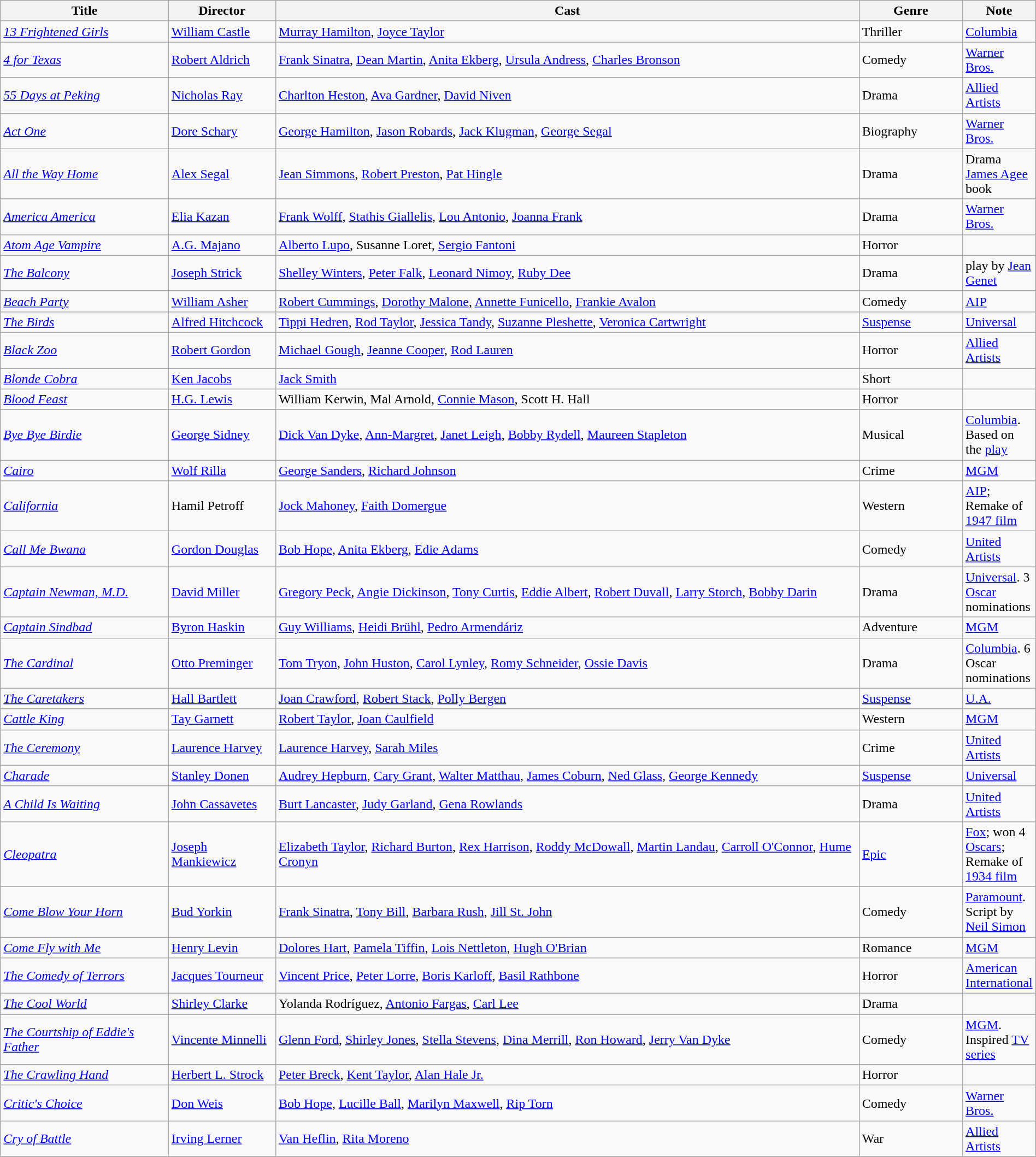<table class="wikitable" style="width:100%;">
<tr>
<th>Title</th>
<th>Director</th>
<th>Cast</th>
<th width=10%>Genre</th>
<th width=5%>Note</th>
</tr>
<tr>
</tr>
<tr>
<td><em><a href='#'>13 Frightened Girls</a></em></td>
<td><a href='#'>William Castle</a></td>
<td><a href='#'>Murray Hamilton</a>, <a href='#'>Joyce Taylor</a></td>
<td>Thriller</td>
<td><a href='#'>Columbia</a></td>
</tr>
<tr>
<td><em><a href='#'>4 for Texas</a></em></td>
<td><a href='#'>Robert Aldrich</a></td>
<td><a href='#'>Frank Sinatra</a>, <a href='#'>Dean Martin</a>, <a href='#'>Anita Ekberg</a>, <a href='#'>Ursula Andress</a>, <a href='#'>Charles Bronson</a></td>
<td>Comedy</td>
<td><a href='#'>Warner Bros.</a></td>
</tr>
<tr>
<td><em><a href='#'>55 Days at Peking</a></em></td>
<td><a href='#'>Nicholas Ray</a></td>
<td><a href='#'>Charlton Heston</a>, <a href='#'>Ava Gardner</a>, <a href='#'>David Niven</a></td>
<td>Drama</td>
<td><a href='#'>Allied Artists</a></td>
</tr>
<tr>
<td><em><a href='#'>Act One</a></em></td>
<td><a href='#'>Dore Schary</a></td>
<td><a href='#'>George Hamilton</a>, <a href='#'>Jason Robards</a>, <a href='#'>Jack Klugman</a>, <a href='#'>George Segal</a></td>
<td>Biography</td>
<td><a href='#'>Warner Bros.</a></td>
</tr>
<tr>
<td><em><a href='#'>All the Way Home</a></em></td>
<td><a href='#'>Alex Segal</a></td>
<td><a href='#'>Jean Simmons</a>, <a href='#'>Robert Preston</a>, <a href='#'>Pat Hingle</a></td>
<td>Drama</td>
<td>Drama <a href='#'>James Agee</a> book</td>
</tr>
<tr>
<td><em><a href='#'>America America</a></em></td>
<td><a href='#'>Elia Kazan</a></td>
<td><a href='#'>Frank Wolff</a>, <a href='#'>Stathis Giallelis</a>, <a href='#'>Lou Antonio</a>, <a href='#'>Joanna Frank</a></td>
<td>Drama</td>
<td><a href='#'>Warner Bros.</a></td>
</tr>
<tr>
<td><em><a href='#'>Atom Age Vampire</a></em></td>
<td><a href='#'>A.G. Majano</a></td>
<td><a href='#'>Alberto Lupo</a>, Susanne Loret, <a href='#'>Sergio Fantoni</a></td>
<td>Horror</td>
<td></td>
</tr>
<tr>
<td><em><a href='#'>The Balcony</a></em></td>
<td><a href='#'>Joseph Strick</a></td>
<td><a href='#'>Shelley Winters</a>, <a href='#'>Peter Falk</a>, <a href='#'>Leonard Nimoy</a>, <a href='#'>Ruby Dee</a></td>
<td>Drama</td>
<td>play by <a href='#'>Jean Genet</a></td>
</tr>
<tr>
<td><em><a href='#'>Beach Party</a></em></td>
<td><a href='#'>William Asher</a></td>
<td><a href='#'>Robert Cummings</a>, <a href='#'>Dorothy Malone</a>, <a href='#'>Annette Funicello</a>, <a href='#'>Frankie Avalon</a></td>
<td>Comedy</td>
<td><a href='#'>AIP</a></td>
</tr>
<tr>
<td><em><a href='#'>The Birds</a></em></td>
<td><a href='#'>Alfred Hitchcock</a></td>
<td><a href='#'>Tippi Hedren</a>, <a href='#'>Rod Taylor</a>, <a href='#'>Jessica Tandy</a>, <a href='#'>Suzanne Pleshette</a>, <a href='#'>Veronica Cartwright</a></td>
<td><a href='#'>Suspense</a></td>
<td><a href='#'>Universal</a></td>
</tr>
<tr>
<td><em><a href='#'>Black Zoo</a></em></td>
<td><a href='#'>Robert Gordon</a></td>
<td><a href='#'>Michael Gough</a>, <a href='#'>Jeanne Cooper</a>, <a href='#'>Rod Lauren</a></td>
<td>Horror</td>
<td><a href='#'>Allied Artists</a></td>
</tr>
<tr>
<td><em><a href='#'>Blonde Cobra</a></em></td>
<td><a href='#'>Ken Jacobs</a></td>
<td><a href='#'>Jack Smith</a></td>
<td>Short</td>
<td></td>
</tr>
<tr>
<td><em><a href='#'>Blood Feast</a></em></td>
<td><a href='#'>H.G. Lewis</a></td>
<td>William Kerwin, Mal Arnold, <a href='#'>Connie Mason</a>, Scott H. Hall</td>
<td>Horror</td>
<td></td>
</tr>
<tr>
<td><em><a href='#'>Bye Bye Birdie</a></em></td>
<td><a href='#'>George Sidney</a></td>
<td><a href='#'>Dick Van Dyke</a>, <a href='#'>Ann-Margret</a>, <a href='#'>Janet Leigh</a>, <a href='#'>Bobby Rydell</a>, <a href='#'>Maureen Stapleton</a></td>
<td>Musical</td>
<td><a href='#'>Columbia</a>. Based on the <a href='#'>play</a></td>
</tr>
<tr>
<td><em><a href='#'>Cairo</a></em></td>
<td><a href='#'>Wolf Rilla</a></td>
<td><a href='#'>George Sanders</a>, <a href='#'>Richard Johnson</a></td>
<td>Crime</td>
<td><a href='#'>MGM</a></td>
</tr>
<tr>
<td><em><a href='#'>California</a></em></td>
<td>Hamil Petroff</td>
<td><a href='#'>Jock Mahoney</a>, <a href='#'>Faith Domergue</a></td>
<td>Western</td>
<td><a href='#'>AIP</a>; Remake of <a href='#'>1947 film</a></td>
</tr>
<tr>
<td><em><a href='#'>Call Me Bwana</a></em></td>
<td><a href='#'>Gordon Douglas</a></td>
<td><a href='#'>Bob Hope</a>, <a href='#'>Anita Ekberg</a>, <a href='#'>Edie Adams</a></td>
<td>Comedy</td>
<td><a href='#'>United Artists</a></td>
</tr>
<tr>
<td><em><a href='#'>Captain Newman, M.D.</a></em></td>
<td><a href='#'>David Miller</a></td>
<td><a href='#'>Gregory Peck</a>, <a href='#'>Angie Dickinson</a>, <a href='#'>Tony Curtis</a>, <a href='#'>Eddie Albert</a>, <a href='#'>Robert Duvall</a>, <a href='#'>Larry Storch</a>, <a href='#'>Bobby Darin</a></td>
<td>Drama</td>
<td><a href='#'>Universal</a>. 3 <a href='#'>Oscar</a> nominations</td>
</tr>
<tr>
<td><em><a href='#'>Captain Sindbad</a></em></td>
<td><a href='#'>Byron Haskin</a></td>
<td><a href='#'>Guy Williams</a>, <a href='#'>Heidi Brühl</a>, <a href='#'>Pedro Armendáriz</a></td>
<td>Adventure</td>
<td><a href='#'>MGM</a></td>
</tr>
<tr>
<td><em><a href='#'>The Cardinal</a></em></td>
<td><a href='#'>Otto Preminger</a></td>
<td><a href='#'>Tom Tryon</a>, <a href='#'>John Huston</a>, <a href='#'>Carol Lynley</a>, <a href='#'>Romy Schneider</a>, <a href='#'>Ossie Davis</a></td>
<td>Drama</td>
<td><a href='#'>Columbia</a>. 6 Oscar nominations</td>
</tr>
<tr>
<td><em><a href='#'>The Caretakers</a></em></td>
<td><a href='#'>Hall Bartlett</a></td>
<td><a href='#'>Joan Crawford</a>, <a href='#'>Robert Stack</a>, <a href='#'>Polly Bergen</a></td>
<td><a href='#'>Suspense</a></td>
<td><a href='#'>U.A.</a></td>
</tr>
<tr>
<td><em><a href='#'>Cattle King</a></em></td>
<td><a href='#'>Tay Garnett</a></td>
<td><a href='#'>Robert Taylor</a>, <a href='#'>Joan Caulfield</a></td>
<td>Western</td>
<td><a href='#'>MGM</a></td>
</tr>
<tr>
<td><em><a href='#'>The Ceremony</a></em></td>
<td><a href='#'>Laurence Harvey</a></td>
<td><a href='#'>Laurence Harvey</a>, <a href='#'>Sarah Miles</a></td>
<td>Crime</td>
<td><a href='#'>United Artists</a></td>
</tr>
<tr>
<td><em><a href='#'>Charade</a></em></td>
<td><a href='#'>Stanley Donen</a></td>
<td><a href='#'>Audrey Hepburn</a>, <a href='#'>Cary Grant</a>, <a href='#'>Walter Matthau</a>, <a href='#'>James Coburn</a>, <a href='#'>Ned Glass</a>, <a href='#'>George Kennedy</a></td>
<td><a href='#'>Suspense</a></td>
<td><a href='#'>Universal</a></td>
</tr>
<tr>
<td><em><a href='#'>A Child Is Waiting</a></em></td>
<td><a href='#'>John Cassavetes</a></td>
<td><a href='#'>Burt Lancaster</a>, <a href='#'>Judy Garland</a>, <a href='#'>Gena Rowlands</a></td>
<td>Drama</td>
<td><a href='#'>United Artists</a></td>
</tr>
<tr>
<td><em><a href='#'>Cleopatra</a></em></td>
<td><a href='#'>Joseph Mankiewicz</a></td>
<td><a href='#'>Elizabeth Taylor</a>, <a href='#'>Richard Burton</a>, <a href='#'>Rex Harrison</a>, <a href='#'>Roddy McDowall</a>, <a href='#'>Martin Landau</a>, <a href='#'>Carroll O'Connor</a>, <a href='#'>Hume Cronyn</a></td>
<td><a href='#'>Epic</a></td>
<td><a href='#'>Fox</a>; won 4 <a href='#'>Oscars</a>; Remake of <a href='#'>1934 film</a></td>
</tr>
<tr>
<td><em><a href='#'>Come Blow Your Horn</a></em></td>
<td><a href='#'>Bud Yorkin</a></td>
<td><a href='#'>Frank Sinatra</a>, <a href='#'>Tony Bill</a>, <a href='#'>Barbara Rush</a>, <a href='#'>Jill St. John</a></td>
<td>Comedy</td>
<td><a href='#'>Paramount</a>. Script by <a href='#'>Neil Simon</a></td>
</tr>
<tr>
<td><em><a href='#'>Come Fly with Me</a></em></td>
<td><a href='#'>Henry Levin</a></td>
<td><a href='#'>Dolores Hart</a>, <a href='#'>Pamela Tiffin</a>, <a href='#'>Lois Nettleton</a>, <a href='#'>Hugh O'Brian</a></td>
<td>Romance</td>
<td><a href='#'>MGM</a></td>
</tr>
<tr>
<td><em><a href='#'>The Comedy of Terrors</a></em></td>
<td><a href='#'>Jacques Tourneur</a></td>
<td><a href='#'>Vincent Price</a>, <a href='#'>Peter Lorre</a>, <a href='#'>Boris Karloff</a>, <a href='#'>Basil Rathbone</a></td>
<td>Horror</td>
<td><a href='#'>American International</a></td>
</tr>
<tr>
<td><em><a href='#'>The Cool World</a></em></td>
<td><a href='#'>Shirley Clarke</a></td>
<td>Yolanda Rodríguez, <a href='#'>Antonio Fargas</a>, <a href='#'>Carl Lee</a></td>
<td>Drama</td>
<td></td>
</tr>
<tr>
<td><em><a href='#'>The Courtship of Eddie's Father</a></em></td>
<td><a href='#'>Vincente Minnelli</a></td>
<td><a href='#'>Glenn Ford</a>, <a href='#'>Shirley Jones</a>, <a href='#'>Stella Stevens</a>, <a href='#'>Dina Merrill</a>, <a href='#'>Ron Howard</a>, <a href='#'>Jerry Van Dyke</a></td>
<td>Comedy</td>
<td><a href='#'>MGM</a>. Inspired <a href='#'>TV series</a></td>
</tr>
<tr>
<td><em><a href='#'>The Crawling Hand</a></em></td>
<td><a href='#'>Herbert L. Strock</a></td>
<td><a href='#'>Peter Breck</a>, <a href='#'>Kent Taylor</a>, <a href='#'>Alan Hale Jr.</a></td>
<td>Horror</td>
<td></td>
</tr>
<tr>
<td><em><a href='#'>Critic's Choice</a></em></td>
<td><a href='#'>Don Weis</a></td>
<td><a href='#'>Bob Hope</a>, <a href='#'>Lucille Ball</a>, <a href='#'>Marilyn Maxwell</a>, <a href='#'>Rip Torn</a></td>
<td>Comedy</td>
<td><a href='#'>Warner Bros.</a></td>
</tr>
<tr>
<td><em><a href='#'>Cry of Battle</a></em></td>
<td><a href='#'>Irving Lerner</a></td>
<td><a href='#'>Van Heflin</a>, <a href='#'>Rita Moreno</a></td>
<td>War</td>
<td><a href='#'>Allied Artists</a></td>
</tr>
<tr>
</tr>
</table>
